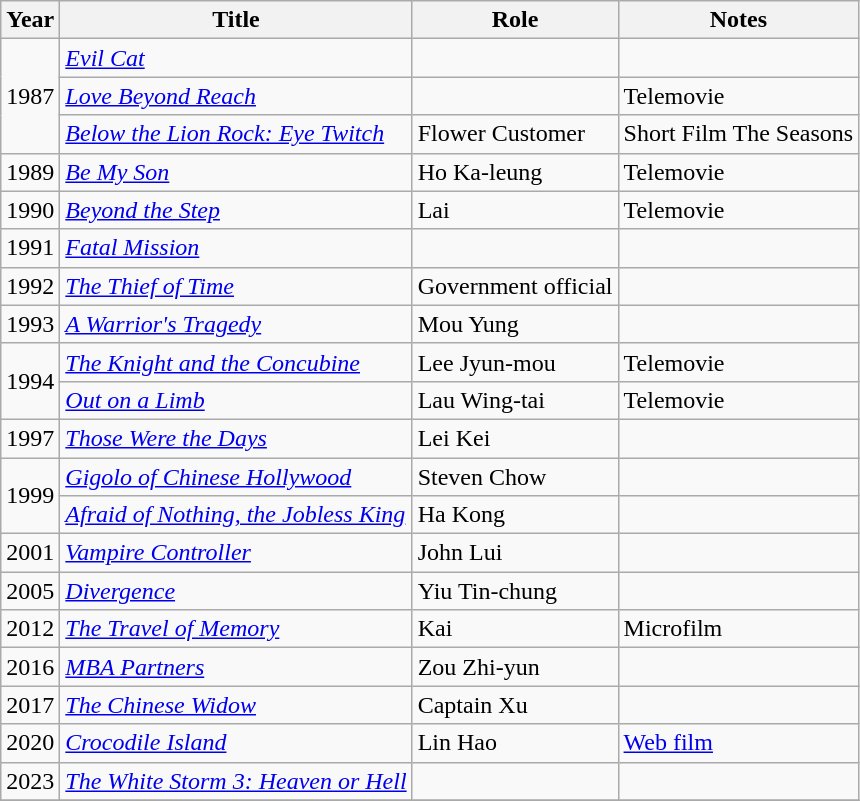<table class="wikitable sortable">
<tr>
<th>Year</th>
<th>Title</th>
<th>Role</th>
<th class="unsortable">Notes</th>
</tr>
<tr>
<td rowspan="3">1987</td>
<td><em><a href='#'>Evil Cat</a></em></td>
<td></td>
<td></td>
</tr>
<tr>
<td><em><a href='#'>Love Beyond Reach</a></em></td>
<td></td>
<td>Telemovie</td>
</tr>
<tr>
<td><em><a href='#'>Below the Lion Rock: Eye Twitch</a></em></td>
<td>Flower Customer</td>
<td>Short Film  The Seasons</td>
</tr>
<tr>
<td>1989</td>
<td><em><a href='#'>Be My Son</a></em></td>
<td>Ho Ka-leung</td>
<td>Telemovie</td>
</tr>
<tr>
<td>1990</td>
<td><em><a href='#'>Beyond the Step</a></em></td>
<td>Lai</td>
<td>Telemovie</td>
</tr>
<tr>
<td>1991</td>
<td><em><a href='#'>Fatal Mission</a></em></td>
<td></td>
<td></td>
</tr>
<tr>
<td>1992</td>
<td><em><a href='#'>The Thief of Time</a></em></td>
<td>Government official</td>
<td></td>
</tr>
<tr>
<td>1993</td>
<td><em><a href='#'>A Warrior's Tragedy</a></em></td>
<td>Mou Yung</td>
<td></td>
</tr>
<tr>
<td rowspan="2">1994</td>
<td><em><a href='#'>The Knight and the Concubine</a></em></td>
<td>Lee Jyun-mou</td>
<td>Telemovie</td>
</tr>
<tr>
<td><em><a href='#'>Out on a Limb</a></em></td>
<td>Lau Wing-tai</td>
<td>Telemovie</td>
</tr>
<tr>
<td>1997</td>
<td><em><a href='#'>Those Were the Days</a></em></td>
<td>Lei Kei</td>
<td></td>
</tr>
<tr>
<td rowspan="2">1999</td>
<td><em><a href='#'>Gigolo of Chinese Hollywood</a></em></td>
<td>Steven Chow</td>
<td></td>
</tr>
<tr>
<td><em><a href='#'>Afraid of Nothing, the Jobless King</a></em></td>
<td>Ha Kong</td>
<td></td>
</tr>
<tr>
<td>2001</td>
<td><em><a href='#'>Vampire Controller</a></em></td>
<td>John Lui</td>
<td></td>
</tr>
<tr>
<td>2005</td>
<td><em><a href='#'>Divergence</a></em></td>
<td>Yiu Tin-chung</td>
<td></td>
</tr>
<tr>
<td>2012</td>
<td><em><a href='#'>The Travel of Memory</a></em></td>
<td>Kai</td>
<td>Microfilm</td>
</tr>
<tr>
<td>2016</td>
<td><em><a href='#'>MBA Partners</a></em></td>
<td>Zou Zhi-yun</td>
<td></td>
</tr>
<tr>
<td>2017</td>
<td><em><a href='#'>The Chinese Widow</a></em></td>
<td>Captain Xu</td>
<td></td>
</tr>
<tr>
<td>2020</td>
<td><em><a href='#'>Crocodile Island</a></em></td>
<td>Lin Hao</td>
<td><a href='#'>Web film</a></td>
</tr>
<tr>
<td>2023</td>
<td><em><a href='#'>The White Storm 3: Heaven or Hell</a></em></td>
<td></td>
<td></td>
</tr>
<tr>
</tr>
</table>
